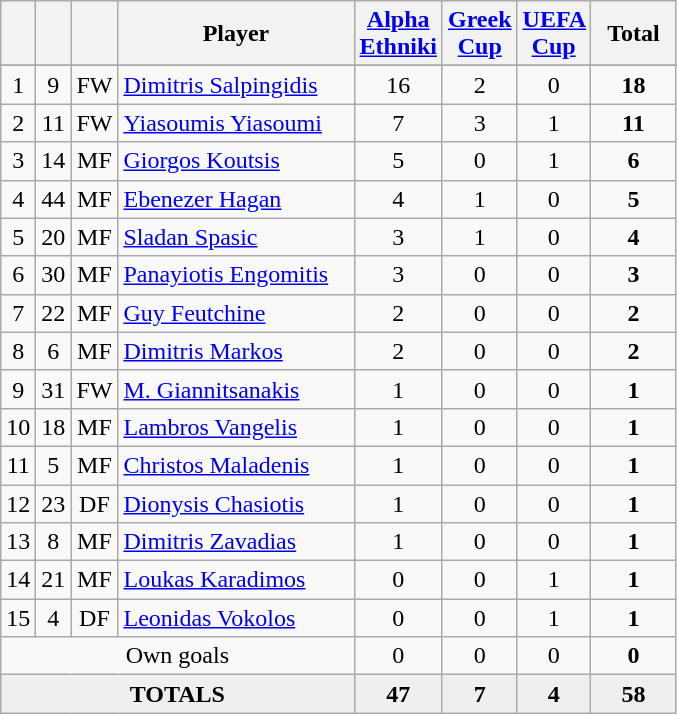<table class="wikitable sortable" style="text-align:center">
<tr>
<th width=5></th>
<th width=5></th>
<th width=5></th>
<th width=150>Player</th>
<th width=30><a href='#'>Alpha Ethniki</a></th>
<th width=30><a href='#'>Greek Cup</a></th>
<th width=30px><a href='#'>UEFA Cup</a></th>
<th width=50>Total</th>
</tr>
<tr>
</tr>
<tr>
<td>1</td>
<td>9</td>
<td>FW</td>
<td align=left> <a href='#'>Dimitris Salpingidis</a></td>
<td>16</td>
<td>2</td>
<td>0</td>
<td><strong>18</strong></td>
</tr>
<tr>
<td>2</td>
<td>11</td>
<td>FW</td>
<td align=left> <a href='#'>Yiasoumis Yiasoumi</a></td>
<td>7</td>
<td>3</td>
<td>1</td>
<td><strong>11</strong></td>
</tr>
<tr>
<td>3</td>
<td>14</td>
<td>MF</td>
<td align=left> <a href='#'>Giorgos Koutsis</a></td>
<td>5</td>
<td>0</td>
<td>1</td>
<td><strong>6</strong></td>
</tr>
<tr>
<td>4</td>
<td>44</td>
<td>MF</td>
<td align=left> <a href='#'>Ebenezer Hagan</a></td>
<td>4</td>
<td>1</td>
<td>0</td>
<td><strong>5</strong></td>
</tr>
<tr>
<td>5</td>
<td>20</td>
<td>MF</td>
<td align=left> <a href='#'>Sladan Spasic</a></td>
<td>3</td>
<td>1</td>
<td>0</td>
<td><strong>4</strong></td>
</tr>
<tr>
<td>6</td>
<td>30</td>
<td>MF</td>
<td align=left> <a href='#'>Panayiotis Engomitis</a></td>
<td>3</td>
<td>0</td>
<td>0</td>
<td><strong>3</strong></td>
</tr>
<tr>
<td>7</td>
<td>22</td>
<td>MF</td>
<td align=left> <a href='#'>Guy Feutchine</a></td>
<td>2</td>
<td>0</td>
<td>0</td>
<td><strong>2</strong></td>
</tr>
<tr>
<td>8</td>
<td>6</td>
<td>MF</td>
<td align=left> <a href='#'>Dimitris Markos</a></td>
<td>2</td>
<td>0</td>
<td>0</td>
<td><strong>2</strong></td>
</tr>
<tr>
<td>9</td>
<td>31</td>
<td>FW</td>
<td align=left> <a href='#'>M. Giannitsanakis</a></td>
<td>1</td>
<td>0</td>
<td>0</td>
<td><strong>1</strong></td>
</tr>
<tr>
<td>10</td>
<td>18</td>
<td>MF</td>
<td align=left> <a href='#'>Lambros Vangelis</a></td>
<td>1</td>
<td>0</td>
<td>0</td>
<td><strong>1</strong></td>
</tr>
<tr>
<td>11</td>
<td>5</td>
<td>MF</td>
<td align=left> <a href='#'>Christos Maladenis</a></td>
<td>1</td>
<td>0</td>
<td>0</td>
<td><strong>1</strong></td>
</tr>
<tr>
<td>12</td>
<td>23</td>
<td>DF</td>
<td align=left> <a href='#'>Dionysis Chasiotis</a></td>
<td>1</td>
<td>0</td>
<td>0</td>
<td><strong>1</strong></td>
</tr>
<tr>
<td>13</td>
<td>8</td>
<td>MF</td>
<td align=left> <a href='#'>Dimitris Zavadias</a></td>
<td>1</td>
<td>0</td>
<td>0</td>
<td><strong>1</strong></td>
</tr>
<tr>
<td>14</td>
<td>21</td>
<td>MF</td>
<td align=left> <a href='#'>Loukas Karadimos</a></td>
<td>0</td>
<td>0</td>
<td>1</td>
<td><strong>1</strong></td>
</tr>
<tr>
<td>15</td>
<td>4</td>
<td>DF</td>
<td align=left> <a href='#'>Leonidas Vokolos</a></td>
<td>0</td>
<td>0</td>
<td>1</td>
<td><strong>1</strong></td>
</tr>
<tr>
<td colspan="4">Own goals</td>
<td>0</td>
<td>0</td>
<td>0</td>
<td><strong>0</strong></td>
</tr>
<tr bgcolor="#EFEFEF">
<td colspan=4><strong>TOTALS</strong></td>
<td><strong>47</strong></td>
<td><strong>7</strong></td>
<td><strong>4</strong></td>
<td><strong>58</strong></td>
</tr>
</table>
